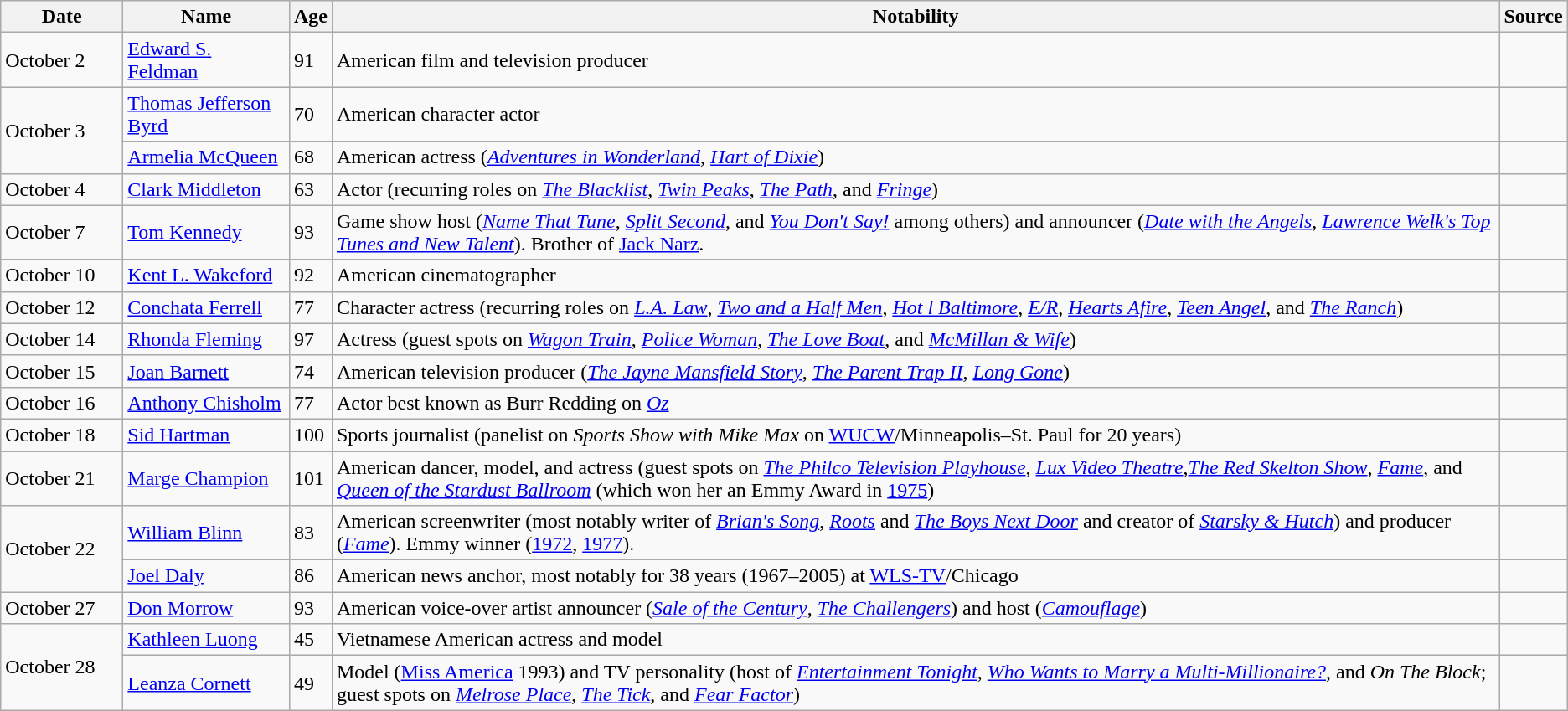<table class="wikitable sortable">
<tr>
<th width=90>Date</th>
<th width=125>Name</th>
<th>Age</th>
<th class="unsortable">Notability</th>
<th class="unsortable">Source</th>
</tr>
<tr>
<td>October 2</td>
<td><a href='#'>Edward S. Feldman</a></td>
<td>91</td>
<td>American film and television producer</td>
<td></td>
</tr>
<tr>
<td rowspan="2">October 3</td>
<td><a href='#'>Thomas Jefferson Byrd</a></td>
<td>70</td>
<td>American character actor</td>
<td></td>
</tr>
<tr>
<td><a href='#'>Armelia McQueen</a></td>
<td>68</td>
<td>American actress (<em><a href='#'>Adventures in Wonderland</a></em>, <em><a href='#'>Hart of Dixie</a></em>)</td>
<td></td>
</tr>
<tr>
<td>October 4</td>
<td><a href='#'>Clark Middleton</a></td>
<td>63</td>
<td>Actor (recurring roles on <em><a href='#'>The Blacklist</a></em>, <em><a href='#'>Twin Peaks</a></em>, <em><a href='#'>The Path</a></em>, and <em><a href='#'>Fringe</a></em>)</td>
<td></td>
</tr>
<tr>
<td>October 7</td>
<td><a href='#'>Tom Kennedy</a></td>
<td>93</td>
<td>Game show host (<em><a href='#'>Name That Tune</a></em>, <em><a href='#'>Split Second</a></em>, and <em><a href='#'>You Don't Say!</a></em> among others) and announcer (<em><a href='#'>Date with the Angels</a></em>, <em><a href='#'>Lawrence Welk's Top Tunes and New Talent</a></em>). Brother of <a href='#'>Jack Narz</a>.</td>
<td></td>
</tr>
<tr>
<td>October 10</td>
<td><a href='#'>Kent L. Wakeford</a></td>
<td>92</td>
<td>American cinematographer</td>
<td></td>
</tr>
<tr>
<td>October 12</td>
<td><a href='#'>Conchata Ferrell</a></td>
<td>77</td>
<td>Character actress (recurring roles on <em><a href='#'>L.A. Law</a></em>, <em><a href='#'>Two and a Half Men</a></em>, <em><a href='#'>Hot l Baltimore</a></em>, <em><a href='#'>E/R</a></em>, <em><a href='#'>Hearts Afire</a></em>, <em><a href='#'>Teen Angel</a></em>, and <em><a href='#'>The Ranch</a></em>)</td>
<td></td>
</tr>
<tr>
<td>October 14</td>
<td><a href='#'>Rhonda Fleming</a></td>
<td>97</td>
<td>Actress (guest spots on <em><a href='#'>Wagon Train</a></em>, <em><a href='#'>Police Woman</a></em>, <em><a href='#'>The Love Boat</a></em>, and <em><a href='#'>McMillan & Wife</a></em>)</td>
<td></td>
</tr>
<tr>
<td>October 15</td>
<td><a href='#'>Joan Barnett</a></td>
<td>74</td>
<td>American television producer (<em><a href='#'>The Jayne Mansfield Story</a></em>, <em><a href='#'>The Parent Trap II</a></em>, <em><a href='#'>Long Gone</a></em>)</td>
<td></td>
</tr>
<tr>
<td>October 16</td>
<td><a href='#'>Anthony Chisholm</a></td>
<td>77</td>
<td>Actor best known as Burr Redding on <em><a href='#'>Oz</a></em></td>
<td></td>
</tr>
<tr>
<td>October 18</td>
<td><a href='#'>Sid Hartman</a></td>
<td>100</td>
<td>Sports journalist (panelist on <em>Sports Show with Mike Max</em> on <a href='#'>WUCW</a>/Minneapolis–St. Paul for 20 years)</td>
<td></td>
</tr>
<tr>
<td>October 21</td>
<td><a href='#'>Marge Champion</a></td>
<td>101</td>
<td>American dancer, model, and actress (guest spots on <em><a href='#'>The Philco Television Playhouse</a></em>, <em><a href='#'>Lux Video Theatre</a></em>,<em><a href='#'>The Red Skelton Show</a></em>, <em><a href='#'>Fame</a></em>, and <em><a href='#'>Queen of the Stardust Ballroom</a></em> (which won her an Emmy Award in <a href='#'>1975</a>)</td>
<td></td>
</tr>
<tr>
<td rowspan=2>October 22</td>
<td><a href='#'>William Blinn</a></td>
<td>83</td>
<td>American screenwriter (most notably writer of <em><a href='#'>Brian's Song</a></em>, <em><a href='#'>Roots</a></em> and <em><a href='#'>The Boys Next Door</a></em> and creator of <em><a href='#'>Starsky & Hutch</a></em>) and producer (<em><a href='#'>Fame</a></em>). Emmy winner (<a href='#'>1972</a>, <a href='#'>1977</a>).</td>
<td></td>
</tr>
<tr>
<td><a href='#'>Joel Daly</a></td>
<td>86</td>
<td>American news anchor, most notably for 38 years (1967–2005) at <a href='#'>WLS-TV</a>/Chicago</td>
<td></td>
</tr>
<tr>
<td>October 27</td>
<td><a href='#'>Don Morrow</a></td>
<td>93</td>
<td>American voice-over artist announcer (<em><a href='#'>Sale of the Century</a></em>, <em><a href='#'>The Challengers</a></em>) and host (<em><a href='#'>Camouflage</a></em>)</td>
<td></td>
</tr>
<tr>
<td rowspan=2>October 28</td>
<td><a href='#'>Kathleen Luong</a></td>
<td>45</td>
<td>Vietnamese American actress and model</td>
<td></td>
</tr>
<tr>
<td><a href='#'>Leanza Cornett</a></td>
<td>49</td>
<td>Model (<a href='#'>Miss America</a> 1993) and TV personality (host of <em><a href='#'>Entertainment Tonight</a></em>, <em><a href='#'>Who Wants to Marry a Multi-Millionaire?</a></em>, and <em>On The Block</em>; guest spots on <em><a href='#'>Melrose Place</a></em>, <em><a href='#'>The Tick</a></em>, and <em><a href='#'>Fear Factor</a></em>)</td>
<td></td>
</tr>
</table>
